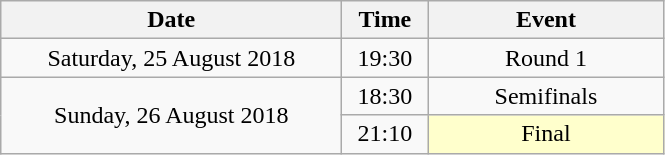<table class = "wikitable" style="text-align:center;">
<tr>
<th width=220>Date</th>
<th width=50>Time</th>
<th width=150>Event</th>
</tr>
<tr>
<td>Saturday, 25 August 2018</td>
<td>19:30</td>
<td>Round 1</td>
</tr>
<tr>
<td rowspan=2>Sunday, 26 August 2018</td>
<td>18:30</td>
<td>Semifinals</td>
</tr>
<tr>
<td>21:10</td>
<td bgcolor=ffffcc>Final</td>
</tr>
</table>
